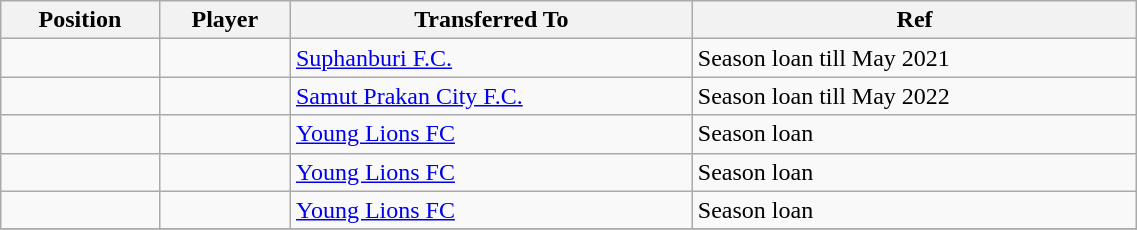<table class="wikitable sortable" style="width:60%; text-align:center; font-size:100%; text-align:left;">
<tr>
<th><strong>Position</strong></th>
<th><strong>Player</strong></th>
<th><strong>Transferred To</strong></th>
<th><strong>Ref</strong></th>
</tr>
<tr>
<td></td>
<td></td>
<td> <a href='#'>Suphanburi F.C.</a></td>
<td>Season loan till May 2021 </td>
</tr>
<tr>
<td></td>
<td></td>
<td> <a href='#'>Samut Prakan City F.C.</a></td>
<td>Season loan till May 2022</td>
</tr>
<tr>
<td></td>
<td></td>
<td> <a href='#'>Young Lions FC</a></td>
<td>Season loan</td>
</tr>
<tr>
<td></td>
<td></td>
<td> <a href='#'>Young Lions FC</a></td>
<td>Season loan</td>
</tr>
<tr>
<td></td>
<td></td>
<td> <a href='#'>Young Lions FC</a></td>
<td>Season loan</td>
</tr>
<tr>
</tr>
</table>
